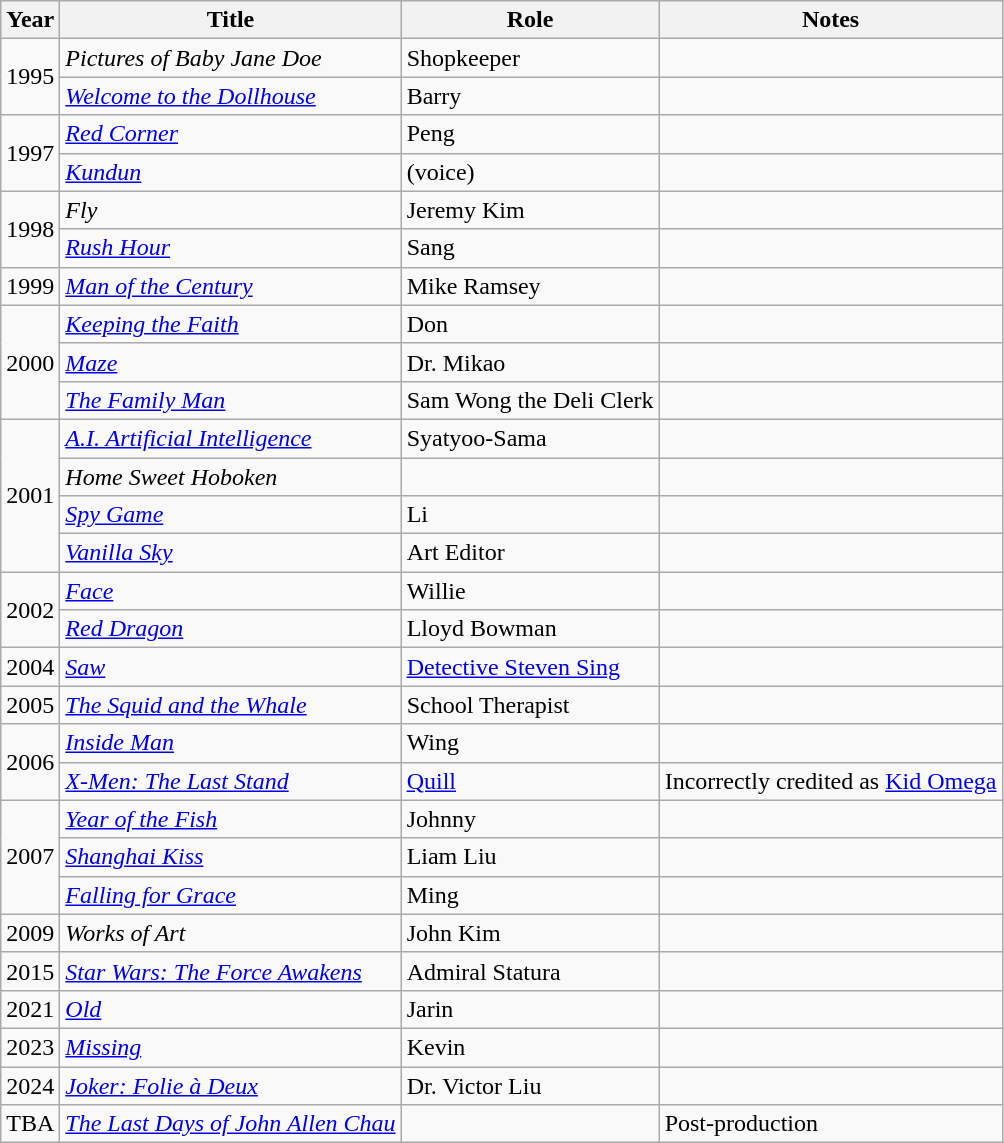<table class="wikitable">
<tr>
<th>Year</th>
<th>Title</th>
<th>Role</th>
<th>Notes</th>
</tr>
<tr>
<td rowspan="2">1995</td>
<td><em>Pictures of Baby Jane Doe</em></td>
<td>Shopkeeper</td>
<td></td>
</tr>
<tr>
<td><em><a href='#'>Welcome to the Dollhouse</a></em></td>
<td>Barry</td>
<td></td>
</tr>
<tr>
<td rowspan="2">1997</td>
<td><em><a href='#'>Red Corner</a></em></td>
<td>Peng</td>
<td></td>
</tr>
<tr>
<td><em><a href='#'>Kundun</a></em></td>
<td>(voice)</td>
<td></td>
</tr>
<tr>
<td rowspan="2">1998</td>
<td><em>Fly</em></td>
<td>Jeremy Kim</td>
<td></td>
</tr>
<tr>
<td><em><a href='#'>Rush Hour</a></em></td>
<td>Sang</td>
<td></td>
</tr>
<tr>
<td>1999</td>
<td><em><a href='#'>Man of the Century</a></em></td>
<td>Mike Ramsey</td>
<td></td>
</tr>
<tr>
<td rowspan="3">2000</td>
<td><em><a href='#'>Keeping the Faith</a></em></td>
<td>Don</td>
<td></td>
</tr>
<tr>
<td><em><a href='#'>Maze</a></em></td>
<td>Dr. Mikao</td>
<td></td>
</tr>
<tr>
<td><em><a href='#'>The Family Man</a></em></td>
<td>Sam Wong the Deli Clerk</td>
<td></td>
</tr>
<tr>
<td rowspan="4">2001</td>
<td><em><a href='#'>A.I. Artificial Intelligence</a></em></td>
<td>Syatyoo-Sama</td>
<td></td>
</tr>
<tr>
<td><em>Home Sweet Hoboken</em></td>
<td></td>
<td></td>
</tr>
<tr>
<td><em><a href='#'>Spy Game</a></em></td>
<td>Li</td>
<td></td>
</tr>
<tr>
<td><em><a href='#'>Vanilla Sky</a></em></td>
<td>Art Editor</td>
<td></td>
</tr>
<tr>
<td rowspan="2">2002</td>
<td><em><a href='#'>Face</a></em></td>
<td>Willie</td>
<td></td>
</tr>
<tr>
<td><em><a href='#'>Red Dragon</a></em></td>
<td>Lloyd Bowman</td>
<td></td>
</tr>
<tr>
<td>2004</td>
<td><em><a href='#'>Saw</a></em></td>
<td><a href='#'>Detective Steven Sing</a></td>
<td></td>
</tr>
<tr>
<td>2005</td>
<td><em><a href='#'>The Squid and the Whale</a></em></td>
<td>School Therapist</td>
<td></td>
</tr>
<tr>
<td rowspan="2">2006</td>
<td><em><a href='#'>Inside Man</a></em></td>
<td>Wing</td>
<td></td>
</tr>
<tr>
<td><em><a href='#'>X-Men: The Last Stand</a></em></td>
<td><a href='#'>Quill</a></td>
<td>Incorrectly credited as <a href='#'>Kid Omega</a></td>
</tr>
<tr>
<td rowspan="3">2007</td>
<td><em><a href='#'>Year of the Fish</a></em></td>
<td>Johnny</td>
<td></td>
</tr>
<tr>
<td><em><a href='#'>Shanghai Kiss</a></em></td>
<td>Liam Liu</td>
<td></td>
</tr>
<tr>
<td><em><a href='#'>Falling for Grace</a></em></td>
<td>Ming</td>
<td></td>
</tr>
<tr>
<td>2009</td>
<td><em>Works of Art</em></td>
<td>John Kim</td>
<td></td>
</tr>
<tr>
<td>2015</td>
<td><em><a href='#'>Star Wars: The Force Awakens</a></em></td>
<td>Admiral Statura</td>
<td></td>
</tr>
<tr>
<td>2021</td>
<td><em><a href='#'>Old</a></em></td>
<td>Jarin</td>
<td></td>
</tr>
<tr>
<td>2023</td>
<td><em><a href='#'>Missing</a></em></td>
<td>Kevin</td>
<td></td>
</tr>
<tr>
<td>2024</td>
<td><em><a href='#'>Joker: Folie à Deux</a></em></td>
<td>Dr. Victor Liu</td>
<td></td>
</tr>
<tr>
<td>TBA</td>
<td><em><a href='#'>The Last Days of John Allen Chau</a></em></td>
<td></td>
<td>Post-production</td>
</tr>
</table>
